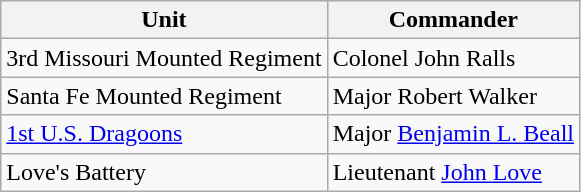<table class="wikitable">
<tr>
<th>Unit</th>
<th>Commander</th>
</tr>
<tr>
<td>3rd Missouri Mounted Regiment</td>
<td>Colonel John Ralls</td>
</tr>
<tr>
<td>Santa Fe Mounted Regiment</td>
<td>Major Robert Walker</td>
</tr>
<tr>
<td><a href='#'>1st U.S. Dragoons</a></td>
<td>Major <a href='#'>Benjamin L. Beall</a></td>
</tr>
<tr>
<td>Love's Battery</td>
<td>Lieutenant <a href='#'>John Love</a></td>
</tr>
</table>
